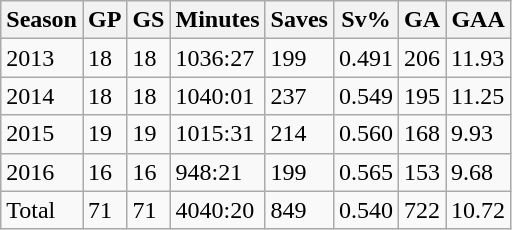<table class="wikitable">
<tr>
<th>Season</th>
<th>GP</th>
<th>GS</th>
<th>Minutes</th>
<th>Saves</th>
<th>Sv%</th>
<th>GA</th>
<th>GAA</th>
</tr>
<tr>
<td>2013</td>
<td>18</td>
<td>18</td>
<td>1036:27</td>
<td>199</td>
<td>0.491</td>
<td>206</td>
<td>11.93</td>
</tr>
<tr>
<td>2014</td>
<td>18</td>
<td>18</td>
<td>1040:01</td>
<td>237</td>
<td>0.549</td>
<td>195</td>
<td>11.25</td>
</tr>
<tr>
<td>2015</td>
<td>19</td>
<td>19</td>
<td>1015:31</td>
<td>214</td>
<td>0.560</td>
<td>168</td>
<td>9.93</td>
</tr>
<tr>
<td>2016</td>
<td>16</td>
<td>16</td>
<td>948:21</td>
<td>199</td>
<td>0.565</td>
<td>153</td>
<td>9.68</td>
</tr>
<tr>
<td>Total</td>
<td>71</td>
<td>71</td>
<td>4040:20</td>
<td>849</td>
<td>0.540</td>
<td>722</td>
<td>10.72</td>
</tr>
</table>
